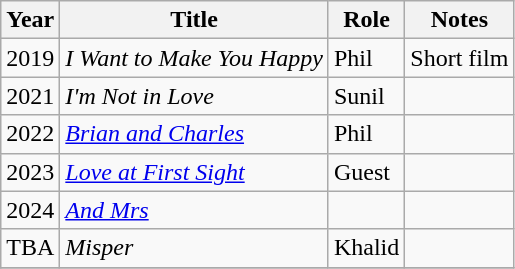<table class="wikitable sortable">
<tr>
<th>Year</th>
<th>Title</th>
<th>Role</th>
<th class="unsortable">Notes</th>
</tr>
<tr>
<td>2019</td>
<td><em>I Want to Make You Happy</em></td>
<td>Phil</td>
<td>Short film</td>
</tr>
<tr>
<td>2021</td>
<td><em>I'm Not in Love</em></td>
<td>Sunil</td>
<td></td>
</tr>
<tr>
<td>2022</td>
<td><em><a href='#'>Brian and Charles</a></em></td>
<td>Phil</td>
<td></td>
</tr>
<tr>
<td>2023</td>
<td><em><a href='#'>Love at First Sight</a></em></td>
<td>Guest</td>
<td></td>
</tr>
<tr>
<td>2024</td>
<td><em><a href='#'>And Mrs</a></em></td>
<td></td>
<td></td>
</tr>
<tr>
<td>TBA</td>
<td><em>Misper</em></td>
<td>Khalid</td>
<td></td>
</tr>
<tr>
</tr>
</table>
